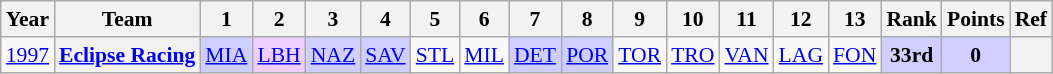<table class="wikitable" style="text-align:center; font-size:90%">
<tr>
<th>Year</th>
<th>Team</th>
<th>1</th>
<th>2</th>
<th>3</th>
<th>4</th>
<th>5</th>
<th>6</th>
<th>7</th>
<th>8</th>
<th>9</th>
<th>10</th>
<th>11</th>
<th>12</th>
<th>13</th>
<th>Rank</th>
<th>Points</th>
<th>Ref</th>
</tr>
<tr>
<td><a href='#'>1997</a></td>
<th><a href='#'>Eclipse Racing</a></th>
<td style="background:#CFCFFF;"><a href='#'>MIA</a><br></td>
<td style="background:#EFCFFF;"><a href='#'>LBH</a><br></td>
<td style="background:#CFCFFF;"><a href='#'>NAZ</a><br></td>
<td style="background:#CFCFFF;"><a href='#'>SAV</a><br></td>
<td><a href='#'>STL</a></td>
<td><a href='#'>MIL</a></td>
<td style="background:#CFCFFF;"><a href='#'>DET</a><br></td>
<td style="background:#CFCFFF;"><a href='#'>POR</a><br></td>
<td><a href='#'>TOR</a></td>
<td><a href='#'>TRO</a></td>
<td><a href='#'>VAN</a></td>
<td><a href='#'>LAG</a></td>
<td><a href='#'>FON</a></td>
<td style="background:#CFCFFF;"><strong>33rd</strong></td>
<td style="background:#CFCFFF;"><strong>0</strong></td>
<th></th>
</tr>
</table>
